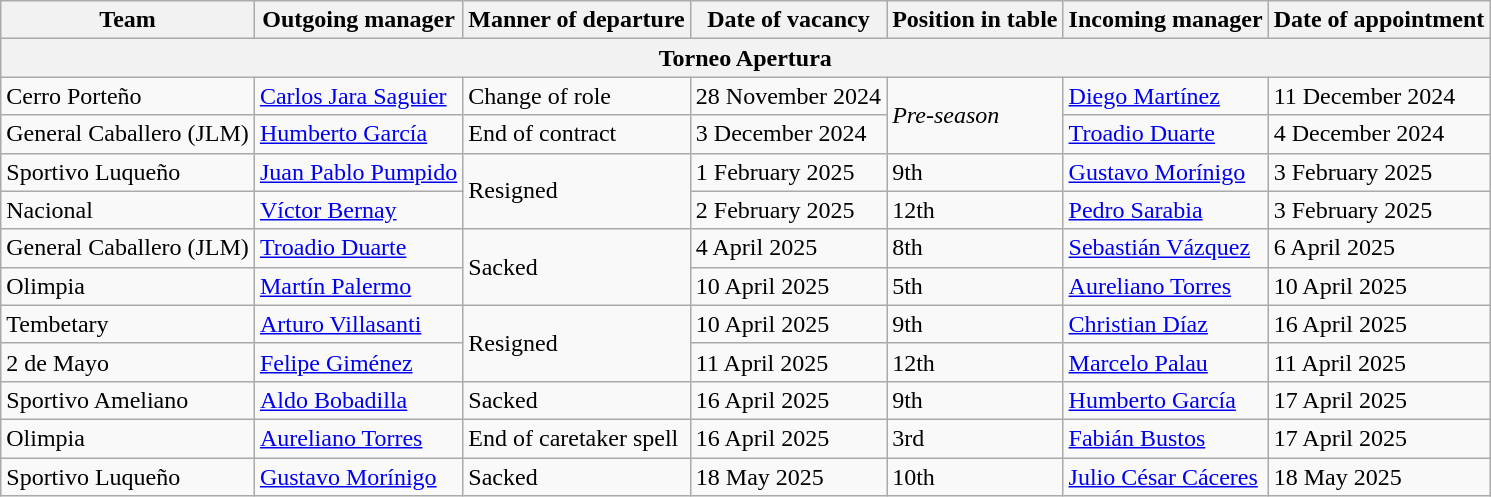<table class="wikitable sortable">
<tr>
<th>Team</th>
<th>Outgoing manager</th>
<th>Manner of departure</th>
<th>Date of vacancy</th>
<th>Position in table</th>
<th>Incoming manager</th>
<th>Date of appointment</th>
</tr>
<tr>
<th colspan=7>Torneo Apertura</th>
</tr>
<tr>
<td>Cerro Porteño</td>
<td> <a href='#'>Carlos Jara Saguier</a></td>
<td>Change of role</td>
<td>28 November 2024</td>
<td rowspan=2><em>Pre-season</em></td>
<td> <a href='#'>Diego Martínez</a></td>
<td>11 December 2024</td>
</tr>
<tr>
<td>General Caballero (JLM)</td>
<td> <a href='#'>Humberto García</a></td>
<td>End of contract</td>
<td>3 December 2024</td>
<td> <a href='#'>Troadio Duarte</a></td>
<td>4 December 2024</td>
</tr>
<tr>
<td>Sportivo Luqueño</td>
<td> <a href='#'>Juan Pablo Pumpido</a></td>
<td rowspan=2>Resigned</td>
<td>1 February 2025</td>
<td>9th</td>
<td> <a href='#'>Gustavo Morínigo</a></td>
<td>3 February 2025</td>
</tr>
<tr>
<td>Nacional</td>
<td> <a href='#'>Víctor Bernay</a></td>
<td>2 February 2025</td>
<td>12th</td>
<td> <a href='#'>Pedro Sarabia</a></td>
<td>3 February 2025</td>
</tr>
<tr>
<td>General Caballero (JLM)</td>
<td> <a href='#'>Troadio Duarte</a></td>
<td rowspan=2>Sacked</td>
<td>4 April 2025</td>
<td>8th</td>
<td> <a href='#'>Sebastián Vázquez</a></td>
<td>6 April 2025</td>
</tr>
<tr>
<td>Olimpia</td>
<td> <a href='#'>Martín Palermo</a></td>
<td>10 April 2025</td>
<td>5th</td>
<td> <a href='#'>Aureliano Torres</a></td>
<td>10 April 2025</td>
</tr>
<tr>
<td>Tembetary</td>
<td> <a href='#'>Arturo Villasanti</a></td>
<td rowspan=2>Resigned</td>
<td>10 April 2025</td>
<td>9th</td>
<td> <a href='#'>Christian Díaz</a></td>
<td>16 April 2025</td>
</tr>
<tr>
<td>2 de Mayo</td>
<td> <a href='#'>Felipe Giménez</a></td>
<td>11 April 2025</td>
<td>12th</td>
<td> <a href='#'>Marcelo Palau</a></td>
<td>11 April 2025</td>
</tr>
<tr>
<td>Sportivo Ameliano</td>
<td> <a href='#'>Aldo Bobadilla</a></td>
<td>Sacked</td>
<td>16 April 2025</td>
<td>9th</td>
<td> <a href='#'>Humberto García</a></td>
<td>17 April 2025</td>
</tr>
<tr>
<td>Olimpia</td>
<td> <a href='#'>Aureliano Torres</a></td>
<td>End of caretaker spell</td>
<td>16 April 2025</td>
<td>3rd</td>
<td> <a href='#'>Fabián Bustos</a></td>
<td>17 April 2025</td>
</tr>
<tr>
<td>Sportivo Luqueño</td>
<td> <a href='#'>Gustavo Morínigo</a></td>
<td>Sacked</td>
<td>18 May 2025</td>
<td>10th</td>
<td> <a href='#'>Julio César Cáceres</a></td>
<td>18 May 2025</td>
</tr>
</table>
